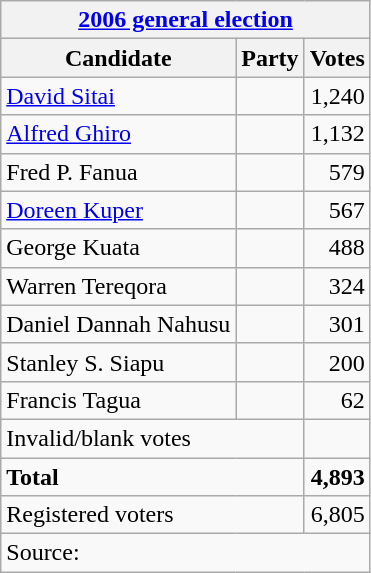<table class=wikitable style=text-align:left>
<tr>
<th colspan=3><a href='#'>2006 general election</a></th>
</tr>
<tr>
<th>Candidate</th>
<th>Party</th>
<th>Votes</th>
</tr>
<tr>
<td><a href='#'>David Sitai</a></td>
<td></td>
<td align=right>1,240</td>
</tr>
<tr>
<td><a href='#'>Alfred Ghiro</a></td>
<td></td>
<td align=right>1,132</td>
</tr>
<tr>
<td>Fred P. Fanua</td>
<td></td>
<td align=right>579</td>
</tr>
<tr>
<td><a href='#'>Doreen Kuper</a></td>
<td></td>
<td align=right>567</td>
</tr>
<tr>
<td>George Kuata</td>
<td></td>
<td align=right>488</td>
</tr>
<tr>
<td>Warren Tereqora</td>
<td></td>
<td align=right>324</td>
</tr>
<tr>
<td>Daniel Dannah Nahusu</td>
<td></td>
<td align=right>301</td>
</tr>
<tr>
<td>Stanley S. Siapu</td>
<td></td>
<td align=right>200</td>
</tr>
<tr>
<td>Francis Tagua</td>
<td></td>
<td align=right>62</td>
</tr>
<tr>
<td colspan=2>Invalid/blank votes</td>
<td align=right></td>
</tr>
<tr>
<td colspan=2><strong>Total</strong></td>
<td align=right><strong>4,893</strong></td>
</tr>
<tr>
<td colspan=2>Registered voters</td>
<td align=right>6,805</td>
</tr>
<tr>
<td colspan=3>Source: </td>
</tr>
</table>
